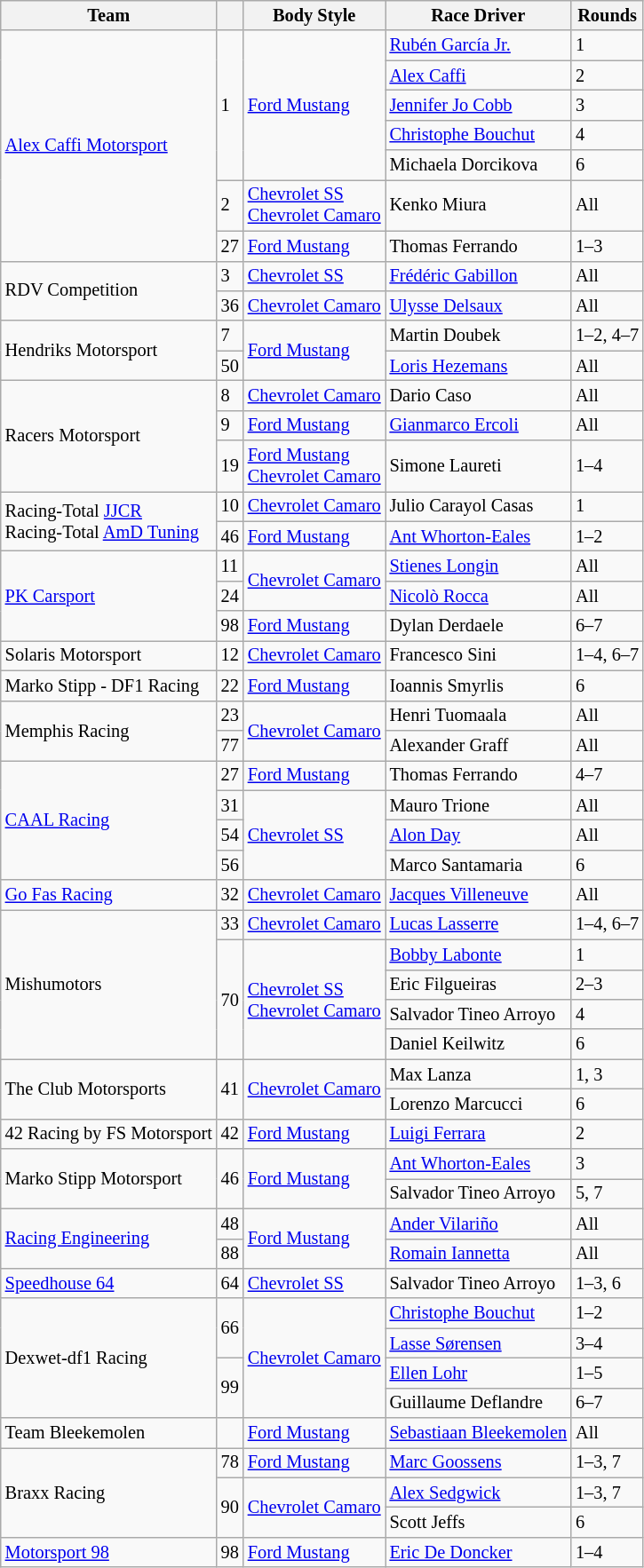<table class="wikitable" style="font-size: 85%">
<tr>
<th>Team</th>
<th></th>
<th>Body Style</th>
<th>Race Driver</th>
<th>Rounds</th>
</tr>
<tr>
<td rowspan ="7"> <a href='#'>Alex Caffi Motorsport</a></td>
<td rowspan ="5">1</td>
<td rowspan ="5"><a href='#'>Ford Mustang</a></td>
<td> <a href='#'>Rubén García Jr.</a></td>
<td>1</td>
</tr>
<tr>
<td> <a href='#'>Alex Caffi</a></td>
<td>2</td>
</tr>
<tr>
<td> <a href='#'>Jennifer Jo Cobb</a></td>
<td>3</td>
</tr>
<tr>
<td> <a href='#'>Christophe Bouchut</a></td>
<td>4</td>
</tr>
<tr>
<td> Michaela Dorcikova</td>
<td>6</td>
</tr>
<tr>
<td>2</td>
<td><a href='#'>Chevrolet SS</a> <small></small><br><a href='#'>Chevrolet Camaro</a> <small></small></td>
<td> Kenko Miura</td>
<td>All</td>
</tr>
<tr>
<td>27</td>
<td><a href='#'>Ford Mustang</a></td>
<td> Thomas Ferrando</td>
<td>1–3</td>
</tr>
<tr>
<td rowspan="2"> RDV Competition</td>
<td>3</td>
<td><a href='#'>Chevrolet SS</a></td>
<td> <a href='#'>Frédéric Gabillon</a></td>
<td>All</td>
</tr>
<tr>
<td>36</td>
<td><a href='#'>Chevrolet Camaro</a></td>
<td> <a href='#'>Ulysse Delsaux</a></td>
<td>All</td>
</tr>
<tr>
<td rowspan="2"> Hendriks Motorsport</td>
<td>7</td>
<td rowspan="2"><a href='#'>Ford Mustang</a></td>
<td> Martin Doubek</td>
<td>1–2, 4–7</td>
</tr>
<tr>
<td>50</td>
<td> <a href='#'>Loris Hezemans</a></td>
<td>All</td>
</tr>
<tr>
<td rowspan ="3"> Racers Motorsport</td>
<td>8</td>
<td><a href='#'>Chevrolet Camaro</a></td>
<td> Dario Caso</td>
<td>All</td>
</tr>
<tr>
<td>9</td>
<td><a href='#'>Ford Mustang</a></td>
<td> <a href='#'>Gianmarco Ercoli</a></td>
<td>All</td>
</tr>
<tr>
<td>19</td>
<td><a href='#'>Ford Mustang</a> <small></small><br><a href='#'>Chevrolet Camaro</a> <small></small></td>
<td> Simone Laureti</td>
<td>1–4</td>
</tr>
<tr>
<td rowspan ="2"> Racing-Total <a href='#'>JJCR</a><br> Racing-Total <a href='#'>AmD Tuning</a></td>
<td>10</td>
<td><a href='#'>Chevrolet Camaro</a></td>
<td> Julio Carayol Casas</td>
<td>1</td>
</tr>
<tr>
<td>46</td>
<td><a href='#'>Ford Mustang</a></td>
<td> <a href='#'>Ant Whorton-Eales</a></td>
<td>1–2</td>
</tr>
<tr>
<td rowspan="3"> <a href='#'>PK Carsport</a></td>
<td>11</td>
<td rowspan="2"><a href='#'>Chevrolet Camaro</a></td>
<td> <a href='#'>Stienes Longin</a></td>
<td>All</td>
</tr>
<tr>
<td>24</td>
<td> <a href='#'>Nicolò Rocca</a></td>
<td>All</td>
</tr>
<tr>
<td>98</td>
<td><a href='#'>Ford Mustang</a></td>
<td> Dylan Derdaele</td>
<td>6–7</td>
</tr>
<tr>
<td> Solaris Motorsport</td>
<td>12</td>
<td><a href='#'>Chevrolet Camaro</a></td>
<td> Francesco Sini</td>
<td>1–4, 6–7</td>
</tr>
<tr>
<td> Marko Stipp - DF1 Racing</td>
<td>22</td>
<td><a href='#'>Ford Mustang</a></td>
<td> Ioannis Smyrlis</td>
<td>6</td>
</tr>
<tr>
<td rowspan ="2"> Memphis Racing</td>
<td>23</td>
<td rowspan ="2"><a href='#'>Chevrolet Camaro</a></td>
<td> Henri Tuomaala</td>
<td>All</td>
</tr>
<tr>
<td>77</td>
<td> Alexander Graff</td>
<td>All</td>
</tr>
<tr>
<td rowspan ="4"> <a href='#'>CAAL Racing</a></td>
<td>27</td>
<td><a href='#'>Ford Mustang</a></td>
<td> Thomas Ferrando</td>
<td>4–7</td>
</tr>
<tr>
<td>31</td>
<td rowspan ="3"><a href='#'>Chevrolet SS</a></td>
<td> Mauro Trione</td>
<td>All</td>
</tr>
<tr>
<td>54</td>
<td> <a href='#'>Alon Day</a></td>
<td>All</td>
</tr>
<tr>
<td>56</td>
<td> Marco Santamaria</td>
<td>6</td>
</tr>
<tr>
<td> <a href='#'>Go Fas Racing</a></td>
<td>32</td>
<td><a href='#'>Chevrolet Camaro</a></td>
<td> <a href='#'>Jacques Villeneuve</a></td>
<td>All</td>
</tr>
<tr>
<td rowspan ="5"> Mishumotors</td>
<td>33</td>
<td><a href='#'>Chevrolet Camaro</a></td>
<td> <a href='#'>Lucas Lasserre</a></td>
<td>1–4, 6–7</td>
</tr>
<tr>
<td rowspan ="4">70</td>
<td rowspan ="4"><a href='#'>Chevrolet SS</a> <small></small><br><a href='#'>Chevrolet Camaro</a> <small></small></td>
<td> <a href='#'>Bobby Labonte</a></td>
<td>1</td>
</tr>
<tr>
<td> Eric Filgueiras</td>
<td>2–3</td>
</tr>
<tr>
<td> Salvador Tineo Arroyo</td>
<td>4</td>
</tr>
<tr>
<td> Daniel Keilwitz</td>
<td>6</td>
</tr>
<tr>
<td rowspan="2"> The Club Motorsports</td>
<td rowspan="2">41</td>
<td rowspan="2"><a href='#'>Chevrolet Camaro</a></td>
<td> Max Lanza</td>
<td>1, 3</td>
</tr>
<tr>
<td> Lorenzo Marcucci</td>
<td>6</td>
</tr>
<tr>
<td> 42 Racing by FS Motorsport</td>
<td>42</td>
<td><a href='#'>Ford Mustang</a></td>
<td> <a href='#'>Luigi Ferrara</a></td>
<td>2</td>
</tr>
<tr>
<td rowspan ="2"> Marko Stipp Motorsport</td>
<td rowspan="2">46</td>
<td rowspan="2"><a href='#'>Ford Mustang</a></td>
<td> <a href='#'>Ant Whorton-Eales</a></td>
<td>3</td>
</tr>
<tr>
<td> Salvador Tineo Arroyo</td>
<td>5, 7</td>
</tr>
<tr>
<td rowspan="2"> <a href='#'>Racing Engineering</a></td>
<td>48</td>
<td rowspan="2"><a href='#'>Ford Mustang</a></td>
<td> <a href='#'>Ander Vilariño</a></td>
<td>All</td>
</tr>
<tr>
<td>88</td>
<td> <a href='#'>Romain Iannetta</a></td>
<td>All</td>
</tr>
<tr>
<td> <a href='#'>Speedhouse 64</a></td>
<td>64</td>
<td><a href='#'>Chevrolet SS</a></td>
<td> Salvador Tineo Arroyo</td>
<td>1–3, 6</td>
</tr>
<tr>
<td rowspan="4"> Dexwet-df1 Racing</td>
<td rowspan="2">66</td>
<td rowspan="4"><a href='#'>Chevrolet Camaro</a></td>
<td> <a href='#'>Christophe Bouchut</a></td>
<td>1–2</td>
</tr>
<tr>
<td> <a href='#'>Lasse Sørensen</a></td>
<td>3–4</td>
</tr>
<tr>
<td rowspan="2">99</td>
<td> <a href='#'>Ellen Lohr</a></td>
<td>1–5</td>
</tr>
<tr>
<td> Guillaume Deflandre</td>
<td>6–7</td>
</tr>
<tr>
<td> Team Bleekemolen</td>
<td></td>
<td><a href='#'>Ford Mustang</a></td>
<td> <a href='#'>Sebastiaan Bleekemolen</a></td>
<td>All</td>
</tr>
<tr>
<td rowspan="3"> Braxx Racing</td>
<td>78</td>
<td><a href='#'>Ford Mustang</a></td>
<td> <a href='#'>Marc Goossens</a></td>
<td>1–3, 7</td>
</tr>
<tr>
<td rowspan="2">90</td>
<td rowspan="2"><a href='#'>Chevrolet Camaro</a></td>
<td> <a href='#'>Alex Sedgwick</a></td>
<td>1–3, 7</td>
</tr>
<tr>
<td> Scott Jeffs</td>
<td>6</td>
</tr>
<tr>
<td> <a href='#'>Motorsport 98</a></td>
<td>98</td>
<td><a href='#'>Ford Mustang</a></td>
<td> <a href='#'>Eric De Doncker</a></td>
<td>1–4</td>
</tr>
</table>
